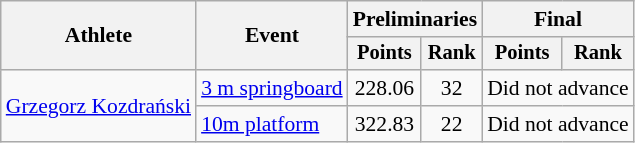<table class="wikitable" style="font-size:90%">
<tr>
<th rowspan="2">Athlete</th>
<th rowspan="2">Event</th>
<th colspan=2>Preliminaries</th>
<th colspan=2>Final</th>
</tr>
<tr style="font-size:95%">
<th>Points</th>
<th>Rank</th>
<th>Points</th>
<th>Rank</th>
</tr>
<tr align=center>
<td align=left rowspan=2><a href='#'>Grzegorz Kozdrański</a></td>
<td align=left><a href='#'>3 m springboard</a></td>
<td>228.06</td>
<td>32</td>
<td colspan=2>Did not advance</td>
</tr>
<tr align=center>
<td align=left rowspan=1><a href='#'>10m platform</a></td>
<td>322.83</td>
<td>22</td>
<td colspan=2>Did not advance</td>
</tr>
</table>
